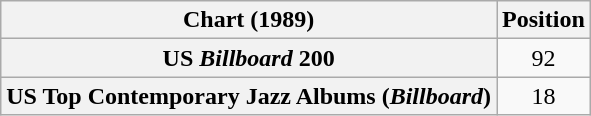<table class="wikitable plainrowheaders" style="text-align:center">
<tr>
<th scope="col">Chart (1989)</th>
<th scope="col">Position</th>
</tr>
<tr>
<th scope="row">US <em>Billboard</em> 200</th>
<td>92</td>
</tr>
<tr>
<th scope="row">US Top Contemporary Jazz Albums (<em>Billboard</em>)</th>
<td>18</td>
</tr>
</table>
